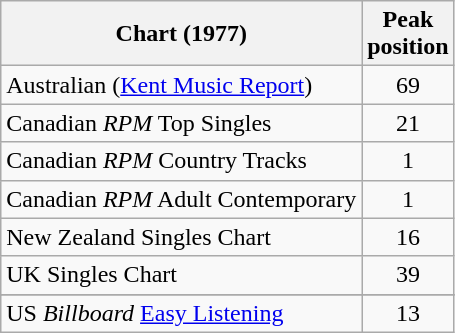<table class="wikitable sortable">
<tr>
<th>Chart (1977)</th>
<th>Peak<br>position</th>
</tr>
<tr>
<td>Australian (<a href='#'>Kent Music Report</a>)</td>
<td align="center">69</td>
</tr>
<tr>
<td>Canadian <em>RPM</em> Top Singles</td>
<td align="center">21</td>
</tr>
<tr>
<td>Canadian <em>RPM</em> Country Tracks</td>
<td align="center">1</td>
</tr>
<tr>
<td>Canadian <em>RPM</em> Adult Contemporary</td>
<td align="center">1</td>
</tr>
<tr>
<td>New Zealand Singles Chart</td>
<td align="center">16</td>
</tr>
<tr>
<td>UK Singles Chart</td>
<td align="center">39</td>
</tr>
<tr>
</tr>
<tr>
</tr>
<tr>
<td>US <em>Billboard</em> <a href='#'>Easy Listening</a></td>
<td align="center">13</td>
</tr>
</table>
